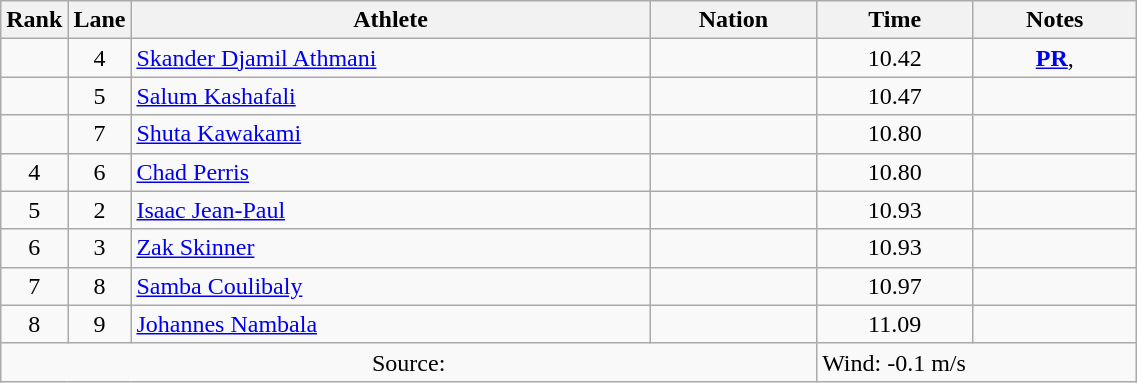<table class="wikitable sortable" style="text-align:center;width: 60%;">
<tr>
<th scope="col" style="width: 10px;">Rank</th>
<th scope="col" style="width: 10px;">Lane</th>
<th scope="col">Athlete</th>
<th scope="col">Nation</th>
<th scope="col">Time</th>
<th scope="col">Notes</th>
</tr>
<tr>
<td></td>
<td>4</td>
<td align=left><a href='#'>Skander Djamil Athmani</a></td>
<td align=left></td>
<td>10.42</td>
<td><strong><a href='#'>PR</a></strong>, </td>
</tr>
<tr>
<td></td>
<td>5</td>
<td align=left><a href='#'>Salum Kashafali</a></td>
<td align=left></td>
<td>10.47</td>
<td></td>
</tr>
<tr>
<td></td>
<td>7</td>
<td align=left><a href='#'>Shuta Kawakami</a></td>
<td align=left></td>
<td>10.80</td>
<td></td>
</tr>
<tr>
<td>4</td>
<td>6</td>
<td align=left><a href='#'>Chad Perris</a></td>
<td align=left></td>
<td>10.80</td>
<td></td>
</tr>
<tr>
<td>5</td>
<td>2</td>
<td align=left><a href='#'>Isaac Jean-Paul</a></td>
<td align=left></td>
<td>10.93</td>
<td></td>
</tr>
<tr>
<td>6</td>
<td>3</td>
<td align=left><a href='#'>Zak Skinner</a></td>
<td align=left></td>
<td>10.93</td>
<td></td>
</tr>
<tr>
<td>7</td>
<td>8</td>
<td align=left><a href='#'>Samba Coulibaly</a></td>
<td align=left></td>
<td>10.97</td>
<td></td>
</tr>
<tr>
<td>8</td>
<td>9</td>
<td align=left><a href='#'>Johannes Nambala</a></td>
<td align=left></td>
<td>11.09</td>
<td></td>
</tr>
<tr class="sortbottom">
<td colspan="4">Source:</td>
<td colspan="2" style="text-align:left;">Wind: -0.1 m/s</td>
</tr>
</table>
